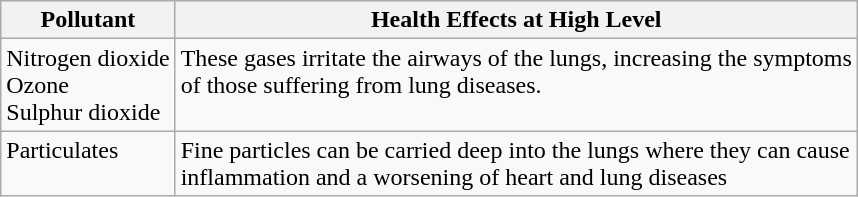<table class="wikitable">
<tr>
<th>Pollutant</th>
<th>Health Effects at High Level</th>
</tr>
<tr>
<td>Nitrogen dioxide<br>Ozone<br>Sulphur dioxide</td>
<td>These gases irritate the airways of the lungs, increasing the symptoms<br>of those suffering from lung diseases.<br> </td>
</tr>
<tr>
<td>Particulates<br> </td>
<td>Fine particles can be carried deep into the lungs where they can cause<br> inflammation and a worsening of heart and lung diseases</td>
</tr>
</table>
